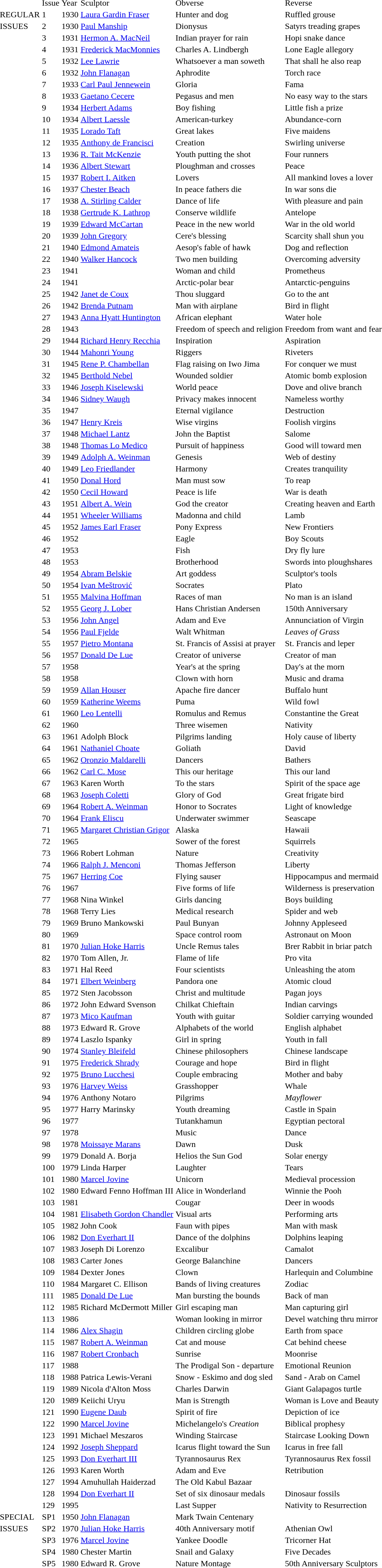<table>
<tr>
<td></td>
<td>Issue</td>
<td>Year</td>
<td>Sculptor</td>
<td>Obverse</td>
<td>Reverse</td>
</tr>
<tr --->
<td>REGULAR</td>
<td>1</td>
<td>1930</td>
<td><a href='#'>Laura Gardin Fraser</a></td>
<td>Hunter and dog</td>
<td>Ruffled grouse</td>
</tr>
<tr --->
<td>ISSUES</td>
<td>2</td>
<td>1930</td>
<td><a href='#'>Paul Manship</a></td>
<td>Dionysus</td>
<td>Satyrs treading grapes</td>
</tr>
<tr --->
<td></td>
<td>3</td>
<td>1931</td>
<td><a href='#'>Hermon A. MacNeil</a></td>
<td>Indian prayer for rain</td>
<td>Hopi snake dance</td>
</tr>
<tr --->
<td></td>
<td>4</td>
<td>1931</td>
<td><a href='#'>Frederick MacMonnies</a></td>
<td>Charles A. Lindbergh</td>
<td>Lone Eagle allegory</td>
</tr>
<tr --->
<td></td>
<td>5</td>
<td>1932</td>
<td><a href='#'>Lee Lawrie</a></td>
<td>Whatsoever a man soweth</td>
<td>That shall he also reap</td>
</tr>
<tr --->
<td></td>
<td>6</td>
<td>1932</td>
<td><a href='#'>John Flanagan</a></td>
<td>Aphrodite</td>
<td>Torch race</td>
</tr>
<tr --->
<td></td>
<td>7</td>
<td>1933</td>
<td><a href='#'>Carl Paul Jennewein</a></td>
<td>Gloria</td>
<td>Fama</td>
</tr>
<tr --->
<td></td>
<td>8</td>
<td>1933</td>
<td><a href='#'>Gaetano Cecere</a></td>
<td>Pegasus and men</td>
<td>No easy way to the stars</td>
</tr>
<tr --->
<td></td>
<td>9</td>
<td>1934</td>
<td><a href='#'>Herbert Adams</a></td>
<td>Boy fishing</td>
<td>Little fish a prize</td>
</tr>
<tr --->
<td></td>
<td>10</td>
<td>1934</td>
<td><a href='#'>Albert Laessle</a></td>
<td>American-turkey</td>
<td>Abundance-corn</td>
</tr>
<tr --->
<td></td>
<td>11</td>
<td>1935</td>
<td><a href='#'>Lorado Taft</a></td>
<td>Great lakes</td>
<td>Five maidens</td>
</tr>
<tr --->
<td></td>
<td>12</td>
<td>1935</td>
<td><a href='#'>Anthony de Francisci</a></td>
<td>Creation</td>
<td>Swirling universe</td>
</tr>
<tr --->
<td></td>
<td>13</td>
<td>1936</td>
<td><a href='#'>R. Tait McKenzie</a></td>
<td>Youth putting the shot</td>
<td>Four runners</td>
</tr>
<tr --->
<td></td>
<td>14</td>
<td>1936</td>
<td><a href='#'>Albert Stewart</a></td>
<td>Ploughman and crosses</td>
<td>Peace</td>
</tr>
<tr --->
<td></td>
<td>15</td>
<td>1937</td>
<td><a href='#'>Robert I. Aitken</a></td>
<td>Lovers</td>
<td>All mankind loves a lover</td>
</tr>
<tr --->
<td></td>
<td>16</td>
<td>1937</td>
<td><a href='#'>Chester Beach</a></td>
<td>In peace fathers die</td>
<td>In war sons die</td>
</tr>
<tr --->
<td></td>
<td>17</td>
<td>1938</td>
<td><a href='#'>A. Stirling Calder</a></td>
<td>Dance of life</td>
<td>With pleasure and pain</td>
</tr>
<tr --->
<td></td>
<td>18</td>
<td>1938</td>
<td><a href='#'>Gertrude K. Lathrop</a></td>
<td>Conserve wildlife</td>
<td>Antelope</td>
</tr>
<tr --->
<td></td>
<td>19</td>
<td>1939</td>
<td><a href='#'>Edward McCartan</a></td>
<td>Peace in the new world</td>
<td>War in the old world</td>
</tr>
<tr --->
<td></td>
<td>20</td>
<td>1939</td>
<td><a href='#'>John Gregory</a></td>
<td>Cere's blessing</td>
<td>Scarcity shall shun you</td>
</tr>
<tr --->
<td></td>
<td>21</td>
<td>1940</td>
<td><a href='#'>Edmond Amateis</a></td>
<td>Aesop's fable of hawk</td>
<td>Dog and reflection</td>
</tr>
<tr --->
<td></td>
<td>22</td>
<td>1940</td>
<td><a href='#'>Walker Hancock</a></td>
<td>Two men building</td>
<td>Overcoming adversity</td>
</tr>
<tr --->
<td></td>
<td>23</td>
<td>1941</td>
<td></td>
<td>Woman and child</td>
<td>Prometheus</td>
</tr>
<tr --->
<td></td>
<td>24</td>
<td>1941</td>
<td></td>
<td>Arctic-polar bear</td>
<td>Antarctic-penguins</td>
</tr>
<tr --->
<td></td>
<td>25</td>
<td>1942</td>
<td><a href='#'>Janet de Coux</a></td>
<td>Thou sluggard</td>
<td>Go to the ant</td>
</tr>
<tr --->
<td></td>
<td>26</td>
<td>1942</td>
<td><a href='#'>Brenda Putnam</a></td>
<td>Man with airplane</td>
<td>Bird in flight</td>
</tr>
<tr --->
<td></td>
<td>27</td>
<td>1943</td>
<td><a href='#'>Anna Hyatt Huntington</a></td>
<td>African elephant</td>
<td>Water hole</td>
</tr>
<tr --->
<td></td>
<td>28</td>
<td>1943</td>
<td></td>
<td>Freedom of speech and religion</td>
<td>Freedom from want and fear</td>
</tr>
<tr --->
<td></td>
<td>29</td>
<td>1944</td>
<td><a href='#'>Richard Henry Recchia</a></td>
<td>Inspiration</td>
<td>Aspiration</td>
</tr>
<tr --->
<td></td>
<td>30</td>
<td>1944</td>
<td><a href='#'>Mahonri Young</a></td>
<td>Riggers</td>
<td>Riveters</td>
</tr>
<tr --->
<td></td>
<td>31</td>
<td>1945</td>
<td><a href='#'>Rene P. Chambellan</a></td>
<td>Flag raising on Iwo Jima</td>
<td>For conquer we must</td>
</tr>
<tr --->
<td></td>
<td>32</td>
<td>1945</td>
<td><a href='#'>Berthold Nebel</a></td>
<td>Wounded soldier</td>
<td>Atomic bomb explosion</td>
</tr>
<tr --->
<td></td>
<td>33</td>
<td>1946</td>
<td><a href='#'>Joseph Kiselewski</a></td>
<td>World peace</td>
<td>Dove and olive branch</td>
</tr>
<tr --->
<td></td>
<td>34</td>
<td>1946</td>
<td><a href='#'>Sidney Waugh</a></td>
<td>Privacy makes innocent</td>
<td>Nameless worthy</td>
</tr>
<tr --->
<td></td>
<td>35</td>
<td>1947</td>
<td></td>
<td>Eternal vigilance</td>
<td>Destruction</td>
</tr>
<tr --->
<td></td>
<td>36</td>
<td>1947</td>
<td><a href='#'>Henry Kreis</a></td>
<td>Wise virgins</td>
<td>Foolish virgins</td>
</tr>
<tr --->
<td></td>
<td>37</td>
<td>1948</td>
<td><a href='#'>Michael Lantz</a></td>
<td>John the Baptist</td>
<td>Salome</td>
</tr>
<tr --->
<td></td>
<td>38</td>
<td>1948</td>
<td><a href='#'>Thomas Lo Medico</a></td>
<td>Pursuit of happiness</td>
<td>Good will toward men</td>
</tr>
<tr --->
<td></td>
<td>39</td>
<td>1949</td>
<td><a href='#'>Adolph A. Weinman</a></td>
<td>Genesis</td>
<td>Web of destiny</td>
</tr>
<tr --->
<td></td>
<td>40</td>
<td>1949</td>
<td><a href='#'>Leo Friedlander</a></td>
<td>Harmony</td>
<td>Creates tranquility</td>
</tr>
<tr --->
<td></td>
<td>41</td>
<td>1950</td>
<td><a href='#'>Donal Hord</a></td>
<td>Man must sow</td>
<td>To reap</td>
</tr>
<tr --->
<td></td>
<td>42</td>
<td>1950</td>
<td> <a href='#'>Cecil Howard</a></td>
<td>Peace is life</td>
<td>War is death</td>
</tr>
<tr --->
<td></td>
<td>43</td>
<td>1951</td>
<td><a href='#'>Albert A. Wein</a></td>
<td>God the creator</td>
<td>Creating heaven and Earth</td>
</tr>
<tr --->
<td></td>
<td>44</td>
<td>1951</td>
<td><a href='#'>Wheeler Williams</a></td>
<td>Madonna and child</td>
<td>Lamb</td>
</tr>
<tr --->
<td></td>
<td>45</td>
<td>1952</td>
<td><a href='#'>James Earl Fraser</a></td>
<td>Pony Express</td>
<td>New Frontiers</td>
</tr>
<tr --->
<td></td>
<td>46</td>
<td>1952</td>
<td></td>
<td>Eagle</td>
<td>Boy Scouts</td>
</tr>
<tr --->
<td></td>
<td>47</td>
<td>1953</td>
<td></td>
<td>Fish</td>
<td>Dry fly lure</td>
</tr>
<tr --->
<td></td>
<td>48</td>
<td>1953</td>
<td></td>
<td>Brotherhood</td>
<td>Swords into ploughshares</td>
</tr>
<tr --->
<td></td>
<td>49</td>
<td>1954</td>
<td><a href='#'>Abram Belskie</a></td>
<td>Art goddess</td>
<td>Sculptor's tools</td>
</tr>
<tr --->
<td></td>
<td>50</td>
<td>1954</td>
<td><a href='#'>Ivan Meštrović</a></td>
<td>Socrates</td>
<td>Plato</td>
</tr>
<tr --->
<td></td>
<td>51</td>
<td>1955</td>
<td><a href='#'>Malvina Hoffman</a></td>
<td>Races of man</td>
<td>No man is an island</td>
</tr>
<tr --->
<td></td>
<td>52</td>
<td>1955</td>
<td><a href='#'>Georg J. Lober</a></td>
<td>Hans Christian Andersen</td>
<td>150th Anniversary</td>
</tr>
<tr --->
<td></td>
<td>53</td>
<td>1956</td>
<td><a href='#'>John Angel</a></td>
<td>Adam and Eve</td>
<td>Annunciation of Virgin</td>
</tr>
<tr --->
<td></td>
<td>54</td>
<td>1956</td>
<td><a href='#'>Paul Fjelde</a></td>
<td>Walt Whitman</td>
<td><em>Leaves of Grass</em></td>
</tr>
<tr --->
<td></td>
<td>55</td>
<td>1957</td>
<td><a href='#'>Pietro Montana</a></td>
<td>St. Francis of Assisi at prayer</td>
<td>St. Francis and leper</td>
</tr>
<tr --->
<td></td>
<td>56</td>
<td>1957</td>
<td><a href='#'>Donald De Lue</a></td>
<td>Creator of universe</td>
<td>Creator of man</td>
</tr>
<tr --->
<td></td>
<td>57</td>
<td>1958</td>
<td></td>
<td>Year's at the spring</td>
<td>Day's at the morn</td>
</tr>
<tr --->
<td></td>
<td>58</td>
<td>1958</td>
<td></td>
<td>Clown with horn</td>
<td>Music and drama</td>
</tr>
<tr --->
<td></td>
<td>59</td>
<td>1959</td>
<td><a href='#'>Allan Houser</a></td>
<td>Apache fire dancer</td>
<td>Buffalo hunt</td>
</tr>
<tr --->
<td></td>
<td>60</td>
<td>1959</td>
<td><a href='#'>Katherine Weems</a></td>
<td>Puma</td>
<td>Wild fowl</td>
</tr>
<tr --->
<td></td>
<td>61</td>
<td>1960</td>
<td><a href='#'>Leo Lentelli</a></td>
<td>Romulus and Remus</td>
<td>Constantine the Great</td>
</tr>
<tr --->
<td></td>
<td>62</td>
<td>1960</td>
<td></td>
<td>Three wisemen</td>
<td>Nativity</td>
</tr>
<tr --->
<td></td>
<td>63</td>
<td>1961</td>
<td>Adolph Block</td>
<td>Pilgrims landing</td>
<td>Holy cause of liberty</td>
</tr>
<tr --->
<td></td>
<td>64</td>
<td>1961</td>
<td><a href='#'>Nathaniel Choate</a></td>
<td>Goliath</td>
<td>David</td>
</tr>
<tr --->
<td></td>
<td>65</td>
<td>1962</td>
<td><a href='#'>Oronzio Maldarelli</a></td>
<td>Dancers</td>
<td>Bathers</td>
</tr>
<tr --->
<td></td>
<td>66</td>
<td>1962</td>
<td><a href='#'>Carl C. Mose</a></td>
<td>This our heritage</td>
<td>This our land</td>
</tr>
<tr --->
<td></td>
<td>67</td>
<td>1963</td>
<td>Karen Worth</td>
<td>To the stars</td>
<td>Spirit of the space age</td>
</tr>
<tr --->
<td></td>
<td>68</td>
<td>1963</td>
<td><a href='#'>Joseph Coletti</a></td>
<td>Glory of God</td>
<td>Great frigate bird</td>
</tr>
<tr --->
<td></td>
<td>69</td>
<td>1964</td>
<td><a href='#'>Robert A. Weinman</a></td>
<td>Honor to Socrates</td>
<td>Light of knowledge</td>
</tr>
<tr --->
<td></td>
<td>70</td>
<td>1964</td>
<td><a href='#'>Frank Eliscu</a></td>
<td>Underwater swimmer</td>
<td>Seascape</td>
</tr>
<tr --->
<td></td>
<td>71</td>
<td>1965</td>
<td><a href='#'>Margaret Christian Grigor</a></td>
<td>Alaska</td>
<td>Hawaii</td>
</tr>
<tr --->
<td></td>
<td>72</td>
<td>1965</td>
<td></td>
<td>Sower of the forest</td>
<td>Squirrels</td>
</tr>
<tr --->
<td></td>
<td>73</td>
<td>1966</td>
<td>Robert Lohman</td>
<td>Nature</td>
<td>Creativity</td>
</tr>
<tr --->
<td></td>
<td>74</td>
<td>1966</td>
<td><a href='#'>Ralph J. Menconi</a></td>
<td>Thomas Jefferson</td>
<td>Liberty</td>
</tr>
<tr --->
<td></td>
<td>75</td>
<td>1967</td>
<td><a href='#'>Herring Coe</a></td>
<td>Flying sauser</td>
<td>Hippocampus and mermaid</td>
</tr>
<tr --->
<td></td>
<td>76</td>
<td>1967</td>
<td></td>
<td>Five forms of life</td>
<td>Wilderness is preservation</td>
</tr>
<tr --->
<td></td>
<td>77</td>
<td>1968</td>
<td>Nina Winkel</td>
<td>Girls dancing</td>
<td>Boys building</td>
</tr>
<tr --->
<td></td>
<td>78</td>
<td>1968</td>
<td>Terry Lies</td>
<td>Medical research</td>
<td>Spider and web</td>
</tr>
<tr --->
<td></td>
<td>79</td>
<td>1969</td>
<td>Bruno Mankowski</td>
<td>Paul Bunyan</td>
<td>Johnny Appleseed</td>
</tr>
<tr --->
<td></td>
<td>80</td>
<td>1969</td>
<td></td>
<td>Space control room</td>
<td>Astronaut on Moon</td>
</tr>
<tr --->
<td></td>
<td>81</td>
<td>1970</td>
<td><a href='#'>Julian Hoke Harris</a></td>
<td>Uncle Remus tales</td>
<td>Brer Rabbit in briar patch</td>
</tr>
<tr --->
<td></td>
<td>82</td>
<td>1970</td>
<td>Tom Allen, Jr.</td>
<td>Flame of life</td>
<td>Pro vita</td>
</tr>
<tr --->
<td></td>
<td>83</td>
<td>1971</td>
<td>Hal Reed</td>
<td>Four scientists</td>
<td>Unleashing the atom</td>
</tr>
<tr --->
<td></td>
<td>84</td>
<td>1971</td>
<td><a href='#'>Elbert Weinberg</a></td>
<td>Pandora one</td>
<td>Atomic cloud</td>
</tr>
<tr --->
<td></td>
<td>85</td>
<td>1972</td>
<td>Sten Jacobsson</td>
<td>Christ and multitude</td>
<td>Pagan joys</td>
</tr>
<tr --->
<td></td>
<td>86</td>
<td>1972</td>
<td>John Edward Svenson</td>
<td>Chilkat Chieftain</td>
<td>Indian carvings</td>
</tr>
<tr --->
<td></td>
<td>87</td>
<td>1973</td>
<td><a href='#'>Mico Kaufman</a></td>
<td>Youth with guitar</td>
<td>Soldier carrying wounded</td>
</tr>
<tr --->
<td></td>
<td>88</td>
<td>1973</td>
<td>Edward R. Grove</td>
<td>Alphabets of the world</td>
<td>English alphabet</td>
</tr>
<tr --->
<td></td>
<td>89</td>
<td>1974</td>
<td>Laszlo Ispanky</td>
<td>Girl in spring</td>
<td>Youth in fall</td>
</tr>
<tr --->
<td></td>
<td>90</td>
<td>1974</td>
<td><a href='#'>Stanley Bleifeld</a></td>
<td>Chinese philosophers</td>
<td>Chinese landscape</td>
</tr>
<tr --->
<td></td>
<td>91</td>
<td>1975</td>
<td><a href='#'>Frederick Shrady</a></td>
<td>Courage and hope</td>
<td>Bird in flight</td>
</tr>
<tr --->
<td></td>
<td>92</td>
<td>1975</td>
<td><a href='#'>Bruno Lucchesi</a></td>
<td>Couple embracing</td>
<td>Mother and baby</td>
</tr>
<tr --->
<td></td>
<td>93</td>
<td>1976</td>
<td><a href='#'>Harvey Weiss</a></td>
<td>Grasshopper</td>
<td>Whale</td>
</tr>
<tr --->
<td></td>
<td>94</td>
<td>1976</td>
<td>Anthony Notaro</td>
<td>Pilgrims</td>
<td><em>Mayflower</em></td>
</tr>
<tr --->
<td></td>
<td>95</td>
<td>1977</td>
<td>Harry Marinsky</td>
<td>Youth dreaming</td>
<td>Castle in Spain</td>
</tr>
<tr --->
<td></td>
<td>96</td>
<td>1977</td>
<td></td>
<td>Tutankhamun</td>
<td>Egyptian pectoral</td>
</tr>
<tr --->
<td></td>
<td>97</td>
<td>1978</td>
<td></td>
<td>Music</td>
<td>Dance</td>
</tr>
<tr --->
<td></td>
<td>98</td>
<td>1978</td>
<td><a href='#'>Moissaye Marans</a></td>
<td>Dawn</td>
<td>Dusk</td>
</tr>
<tr --->
<td></td>
<td>99</td>
<td>1979</td>
<td>Donald A. Borja</td>
<td>Helios the Sun God</td>
<td>Solar energy</td>
</tr>
<tr --->
<td></td>
<td>100</td>
<td>1979</td>
<td>Linda Harper</td>
<td>Laughter</td>
<td>Tears</td>
</tr>
<tr --->
<td></td>
<td>101</td>
<td>1980</td>
<td><a href='#'>Marcel Jovine</a></td>
<td>Unicorn</td>
<td>Medieval procession</td>
</tr>
<tr --->
<td></td>
<td>102</td>
<td>1980</td>
<td>Edward Fenno Hoffman III</td>
<td>Alice in Wonderland</td>
<td>Winnie the Pooh</td>
</tr>
<tr --->
<td></td>
<td>103</td>
<td>1981</td>
<td></td>
<td>Cougar</td>
<td>Deer in woods</td>
</tr>
<tr --->
<td></td>
<td>104</td>
<td>1981</td>
<td><a href='#'>Elisabeth Gordon Chandler</a></td>
<td>Visual arts</td>
<td>Performing arts</td>
</tr>
<tr --->
<td></td>
<td>105</td>
<td>1982</td>
<td>John Cook</td>
<td>Faun with pipes</td>
<td>Man with mask</td>
</tr>
<tr --->
<td></td>
<td>106</td>
<td>1982</td>
<td><a href='#'>Don Everhart II</a></td>
<td>Dance of the dolphins</td>
<td>Dolphins leaping</td>
</tr>
<tr --->
<td></td>
<td>107</td>
<td>1983</td>
<td>Joseph Di Lorenzo</td>
<td>Excalibur</td>
<td>Camalot</td>
</tr>
<tr --->
<td></td>
<td>108</td>
<td>1983</td>
<td>Carter Jones</td>
<td>George Balanchine</td>
<td>Dancers</td>
</tr>
<tr --->
<td></td>
<td>109</td>
<td>1984</td>
<td>Dexter Jones</td>
<td>Clown</td>
<td>Harlequin and Columbine</td>
</tr>
<tr --->
<td></td>
<td>110</td>
<td>1984</td>
<td>Margaret C. Ellison</td>
<td>Bands of living creatures</td>
<td>Zodiac</td>
</tr>
<tr --->
<td></td>
<td>111</td>
<td>1985</td>
<td><a href='#'>Donald De Lue</a></td>
<td>Man bursting the bounds</td>
<td>Back of man</td>
</tr>
<tr --->
<td></td>
<td>112</td>
<td>1985</td>
<td>Richard McDermott Miller</td>
<td>Girl escaping man</td>
<td>Man capturing girl</td>
</tr>
<tr --->
<td></td>
<td>113</td>
<td>1986</td>
<td></td>
<td>Woman looking in mirror</td>
<td>Devel watching thru mirror</td>
</tr>
<tr --->
<td></td>
<td>114</td>
<td>1986</td>
<td><a href='#'>Alex Shagin</a></td>
<td>Children circling globe</td>
<td>Earth from space</td>
</tr>
<tr --->
<td></td>
<td>115</td>
<td>1987</td>
<td><a href='#'>Robert A. Weinman</a></td>
<td>Cat and mouse</td>
<td>Cat behind cheese</td>
</tr>
<tr --->
<td></td>
<td>116</td>
<td>1987</td>
<td><a href='#'>Robert Cronbach</a></td>
<td>Sunrise</td>
<td>Moonrise</td>
</tr>
<tr --->
<td></td>
<td>117</td>
<td>1988</td>
<td></td>
<td>The Prodigal Son - departure</td>
<td>Emotional Reunion</td>
</tr>
<tr --->
<td></td>
<td>118</td>
<td>1988</td>
<td>Patrica Lewis-Verani</td>
<td>Snow - Eskimo and dog sled</td>
<td>Sand - Arab on Camel</td>
</tr>
<tr --->
<td></td>
<td>119</td>
<td>1989</td>
<td>Nicola d'Alton Moss</td>
<td>Charles Darwin</td>
<td>Giant Galapagos turtle</td>
</tr>
<tr --->
<td></td>
<td>120</td>
<td>1989</td>
<td>Keiichi Uryu</td>
<td>Man is Strength</td>
<td>Woman is Love and Beauty</td>
</tr>
<tr --->
<td></td>
<td>121</td>
<td>1990</td>
<td><a href='#'>Eugene Daub</a></td>
<td>Spirit of fire</td>
<td>Depiction of ice</td>
</tr>
<tr --->
<td></td>
<td>122</td>
<td>1990</td>
<td><a href='#'>Marcel Jovine</a></td>
<td>Michelangelo's <em>Creation</em></td>
<td>Biblical prophesy</td>
</tr>
<tr --->
<td></td>
<td>123</td>
<td>1991</td>
<td>Michael Meszaros</td>
<td>Winding Staircase</td>
<td>Staircase Looking Down</td>
</tr>
<tr --->
<td></td>
<td>124</td>
<td>1992</td>
<td><a href='#'>Joseph Sheppard</a></td>
<td>Icarus flight toward the Sun</td>
<td>Icarus in free fall</td>
</tr>
<tr --->
<td></td>
<td>125</td>
<td>1993</td>
<td><a href='#'>Don Everhart III</a></td>
<td>Tyrannosaurus Rex</td>
<td>Tyrannosaurus Rex fossil</td>
</tr>
<tr --->
<td></td>
<td>126</td>
<td>1993</td>
<td>Karen Worth</td>
<td>Adam and Eve</td>
<td>Retribution</td>
</tr>
<tr --->
<td></td>
<td>127</td>
<td>1994</td>
<td>Amuhullah Haiderzad</td>
<td>The Old Kabul Bazaar</td>
<td></td>
</tr>
<tr --->
<td></td>
<td>128</td>
<td>1994</td>
<td><a href='#'>Don Everhart II</a></td>
<td>Set of six dinosaur medals</td>
<td>Dinosaur fossils</td>
</tr>
<tr --->
<td></td>
<td>129</td>
<td>1995</td>
<td></td>
<td>Last Supper</td>
<td>Nativity to Resurrection</td>
</tr>
<tr --->
<td>SPECIAL</td>
<td>SP1</td>
<td>1950</td>
<td><a href='#'>John Flanagan</a></td>
<td>Mark Twain Centenary</td>
<td></td>
</tr>
<tr --->
<td>ISSUES</td>
<td>SP2</td>
<td>1970</td>
<td><a href='#'>Julian Hoke Harris</a></td>
<td>40th Anniversary motif</td>
<td>Athenian Owl</td>
</tr>
<tr --->
<td></td>
<td>SP3</td>
<td>1976</td>
<td><a href='#'>Marcel Jovine</a></td>
<td>Yankee Doodle</td>
<td>Tricorner Hat</td>
</tr>
<tr --->
<td></td>
<td>SP4</td>
<td>1980</td>
<td>Chester Martin</td>
<td>Snail and Galaxy</td>
<td>Five Decades</td>
</tr>
<tr --->
<td></td>
<td>SP5</td>
<td>1980</td>
<td>Edward R. Grove</td>
<td>Nature Montage</td>
<td>50th Anniversary Sculptors</td>
</tr>
<tr --->
</tr>
</table>
